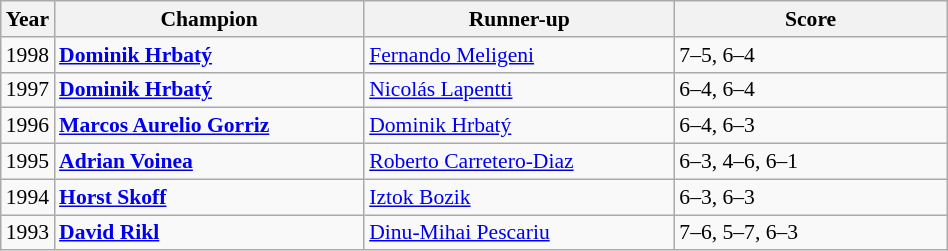<table class="wikitable" style="font-size:90%">
<tr>
<th>Year</th>
<th width="200">Champion</th>
<th width="200">Runner-up</th>
<th width="175">Score</th>
</tr>
<tr>
<td>1998</td>
<td> <strong><a href='#'>Dominik Hrbatý</a></strong></td>
<td> <a href='#'>Fernando Meligeni</a></td>
<td>7–5, 6–4</td>
</tr>
<tr>
<td>1997</td>
<td> <strong><a href='#'>Dominik Hrbatý</a></strong></td>
<td> <a href='#'>Nicolás Lapentti</a></td>
<td>6–4, 6–4</td>
</tr>
<tr>
<td>1996</td>
<td> <strong><a href='#'>Marcos Aurelio Gorriz</a></strong></td>
<td> <a href='#'>Dominik Hrbatý</a></td>
<td>6–4, 6–3</td>
</tr>
<tr>
<td>1995</td>
<td> <strong><a href='#'>Adrian Voinea</a></strong></td>
<td> <a href='#'>Roberto Carretero-Diaz</a></td>
<td>6–3, 4–6, 6–1</td>
</tr>
<tr>
<td>1994</td>
<td> <strong><a href='#'>Horst Skoff</a></strong></td>
<td> <a href='#'>Iztok Bozik</a></td>
<td>6–3, 6–3</td>
</tr>
<tr>
<td>1993</td>
<td> <strong><a href='#'>David Rikl</a></strong></td>
<td> <a href='#'>Dinu-Mihai Pescariu</a></td>
<td>7–6, 5–7, 6–3</td>
</tr>
</table>
